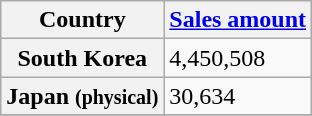<table class="wikitable plainrowheaders sortable">
<tr>
<th>Country</th>
<th><a href='#'>Sales amount</a></th>
</tr>
<tr>
<th scope="row">South Korea </th>
<td>4,450,508</td>
</tr>
<tr>
<th scope="row">Japan <small>(physical)</small></th>
<td>30,634</td>
</tr>
<tr>
</tr>
</table>
